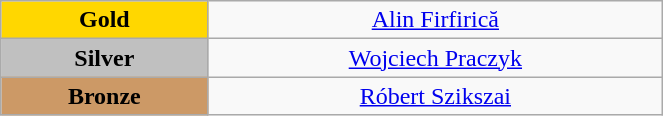<table class="wikitable" style="text-align:center; " width="35%">
<tr>
<td bgcolor="gold"><strong>Gold</strong></td>
<td><a href='#'>Alin Firfirică</a><br>  <small><em></em></small></td>
</tr>
<tr>
<td bgcolor="silver"><strong>Silver</strong></td>
<td><a href='#'>Wojciech Praczyk</a><br>  <small><em></em></small></td>
</tr>
<tr>
<td bgcolor="CC9966"><strong>Bronze</strong></td>
<td><a href='#'>Róbert Szikszai</a><br>  <small><em></em></small></td>
</tr>
</table>
